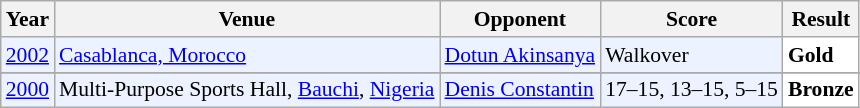<table class="sortable wikitable" style="font-size: 90%;">
<tr>
<th>Year</th>
<th>Venue</th>
<th>Opponent</th>
<th>Score</th>
<th>Result</th>
</tr>
<tr style="background:#ECF2FF">
<td align="center"><a href='#'>2002</a></td>
<td align="left"><a href='#'>Casablanca, Morocco</a></td>
<td align="left"> <a href='#'>Dotun Akinsanya</a></td>
<td align="left">Walkover</td>
<td style="text-align:left; background:white"> <strong>Gold</strong></td>
</tr>
<tr>
</tr>
<tr style="background:#ECF2FF">
<td align="center"><a href='#'>2000</a></td>
<td align="left">Multi-Purpose Sports Hall, <a href='#'>Bauchi</a>, <a href='#'>Nigeria</a></td>
<td align="left"> <a href='#'>Denis Constantin</a></td>
<td align="left">17–15, 13–15, 5–15</td>
<td style="text-align:left; background:white"> <strong>Bronze</strong></td>
</tr>
</table>
